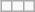<table class="wikitable" style="float:right;">
<tr style="text-align: center">
<td></td>
<td></td>
<td></td>
</tr>
</table>
